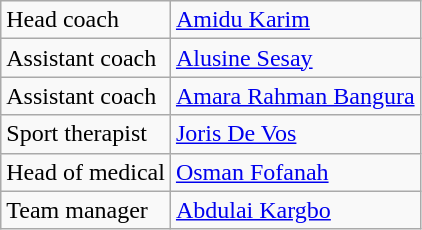<table class="wikitable">
<tr>
<td>Head coach</td>
<td> <a href='#'>Amidu Karim</a></td>
</tr>
<tr>
<td>Assistant coach</td>
<td> <a href='#'>Alusine Sesay</a></td>
</tr>
<tr>
<td>Assistant coach</td>
<td> <a href='#'>Amara Rahman Bangura</a></td>
</tr>
<tr>
<td>Sport therapist</td>
<td> <a href='#'>Joris De Vos</a></td>
</tr>
<tr>
<td>Head of medical</td>
<td> <a href='#'>Osman Fofanah</a></td>
</tr>
<tr>
<td>Team manager</td>
<td> <a href='#'>Abdulai Kargbo</a></td>
</tr>
</table>
